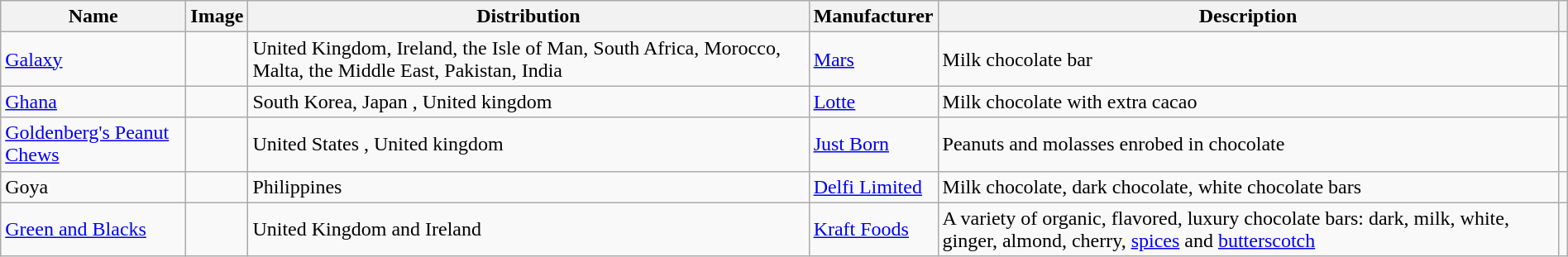<table class="wikitable sortable" style="width:100%">
<tr>
<th>Name</th>
<th class="unsortable">Image</th>
<th>Distribution</th>
<th>Manufacturer</th>
<th>Description</th>
<th></th>
</tr>
<tr>
<td><a href='#'>Galaxy</a></td>
<td></td>
<td>United Kingdom, Ireland, the Isle of Man, South Africa, Morocco, Malta, the Middle East, Pakistan, India</td>
<td><a href='#'>Mars</a></td>
<td>Milk chocolate bar</td>
<td></td>
</tr>
<tr>
<td><a href='#'>Ghana</a></td>
<td></td>
<td>South Korea, Japan , United kingdom</td>
<td><a href='#'>Lotte</a></td>
<td>Milk chocolate with extra cacao</td>
<td></td>
</tr>
<tr>
<td><a href='#'>Goldenberg's Peanut Chews</a></td>
<td></td>
<td>United States , United kingdom</td>
<td><a href='#'>Just Born</a></td>
<td>Peanuts and molasses enrobed in chocolate</td>
<td></td>
</tr>
<tr>
<td>Goya</td>
<td></td>
<td>Philippines</td>
<td><a href='#'>Delfi Limited</a></td>
<td>Milk chocolate, dark chocolate, white chocolate bars</td>
<td></td>
</tr>
<tr>
<td><a href='#'>Green and Blacks</a></td>
<td></td>
<td>United Kingdom and Ireland</td>
<td><a href='#'>Kraft Foods</a></td>
<td>A variety of organic, flavored, luxury chocolate bars: dark, milk, white, ginger, almond, cherry, <a href='#'>spices</a> and <a href='#'>butterscotch</a></td>
<td></td>
</tr>
</table>
